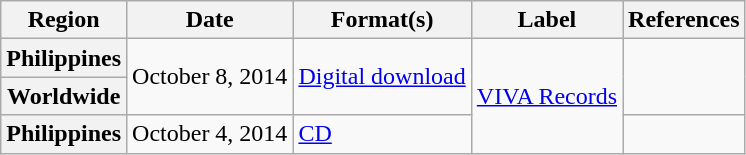<table class="wikitable plainrowheaders">
<tr>
<th scope="col">Region</th>
<th scope="col">Date</th>
<th scope="col">Format(s)</th>
<th scope="col">Label</th>
<th scope="col">References</th>
</tr>
<tr>
<th scope="row">Philippines</th>
<td rowspan="2">October 8, 2014</td>
<td rowspan="2"><a href='#'>Digital download</a></td>
<td rowspan="3"><a href='#'>VIVA Records</a></td>
<td rowspan="2"></td>
</tr>
<tr>
<th scope="row">Worldwide</th>
</tr>
<tr>
<th scope="row">Philippines</th>
<td>October 4, 2014</td>
<td rowspan="2"><a href='#'>CD</a></td>
<td></td>
</tr>
</table>
